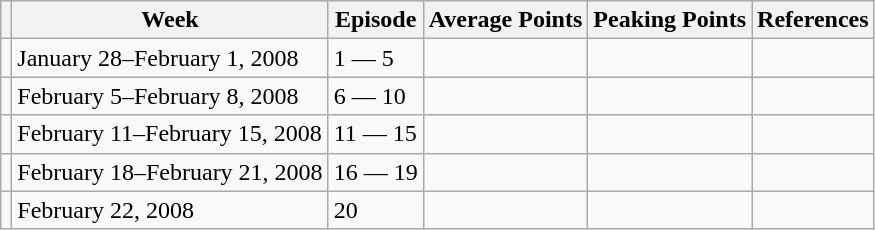<table class="wikitable">
<tr>
<th></th>
<th>Week</th>
<th>Episode</th>
<th>Average Points</th>
<th>Peaking Points</th>
<th>References</th>
</tr>
<tr>
<td></td>
<td>January 28–February 1, 2008</td>
<td>1 — 5</td>
<td></td>
<td></td>
<td></td>
</tr>
<tr>
<td></td>
<td>February 5–February 8, 2008</td>
<td>6 — 10</td>
<td></td>
<td></td>
<td></td>
</tr>
<tr>
<td></td>
<td>February 11–February 15, 2008</td>
<td>11 — 15</td>
<td></td>
<td></td>
<td></td>
</tr>
<tr>
<td></td>
<td>February 18–February 21, 2008</td>
<td>16 — 19</td>
<td></td>
<td></td>
<td></td>
</tr>
<tr>
<td></td>
<td>February 22, 2008</td>
<td>20</td>
<td></td>
<td></td>
<td></td>
</tr>
</table>
